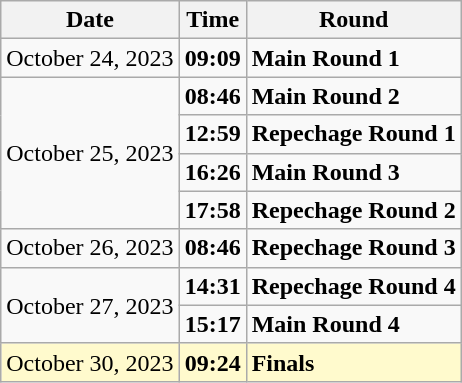<table class="wikitable">
<tr>
<th>Date</th>
<th>Time</th>
<th>Round</th>
</tr>
<tr>
<td>October 24, 2023</td>
<td><strong>09:09</strong></td>
<td><strong>Main Round 1</strong></td>
</tr>
<tr>
<td rowspan="4">October 25, 2023</td>
<td><strong>08:46</strong></td>
<td><strong>Main Round 2</strong></td>
</tr>
<tr>
<td><strong>12:59</strong></td>
<td><strong>Repechage Round 1</strong></td>
</tr>
<tr>
<td><strong>16:26</strong></td>
<td><strong>Main Round 3</strong></td>
</tr>
<tr>
<td><strong>17:58</strong></td>
<td><strong>Repechage Round 2</strong></td>
</tr>
<tr>
<td>October 26, 2023</td>
<td><strong>08:46</strong></td>
<td><strong>Repechage Round 3</strong></td>
</tr>
<tr>
<td rowspan="2">October 27, 2023</td>
<td><strong>14:31</strong></td>
<td><strong>Repechage Round 4</strong></td>
</tr>
<tr>
<td><strong>15:17</strong></td>
<td><strong>Main Round 4</strong></td>
</tr>
<tr style=background:lemonchiffon>
<td>October 30, 2023</td>
<td><strong>09:24</strong></td>
<td><strong>Finals</strong></td>
</tr>
</table>
